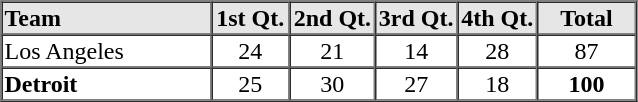<table border=1 cellspacing=0 width=425 style="margin-left:3em;">
<tr style="text-align:center; background-color:#e6e6e6;">
<th align=left width=16%>Team</th>
<th width=6%>1st Qt.</th>
<th width=6%>2nd Qt.</th>
<th width=6%>3rd Qt.</th>
<th width=6%>4th Qt.</th>
<th width=6%>Total</th>
</tr>
<tr style="text-align:center;">
<td align=left>Los Angeles</td>
<td>24</td>
<td>21</td>
<td>14</td>
<td>28</td>
<td>87</td>
</tr>
<tr style="text-align:center;">
<td align=left><strong>Detroit</strong></td>
<td>25</td>
<td>30</td>
<td>27</td>
<td>18</td>
<td><strong>100</strong></td>
</tr>
<tr style="text-align:center;">
</tr>
</table>
